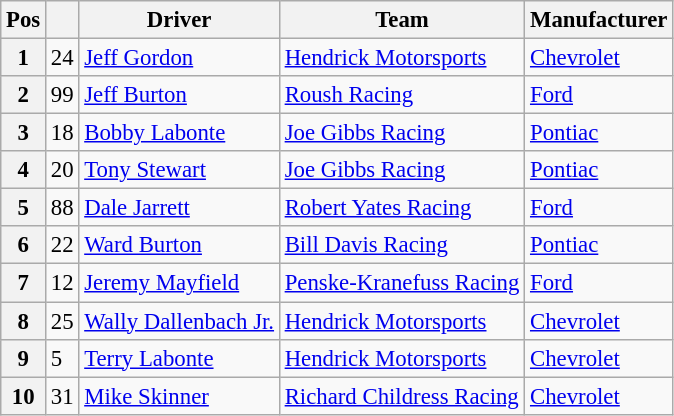<table class="wikitable" style="font-size:95%">
<tr>
<th>Pos</th>
<th></th>
<th>Driver</th>
<th>Team</th>
<th>Manufacturer</th>
</tr>
<tr>
<th>1</th>
<td>24</td>
<td><a href='#'>Jeff Gordon</a></td>
<td><a href='#'>Hendrick Motorsports</a></td>
<td><a href='#'>Chevrolet</a></td>
</tr>
<tr>
<th>2</th>
<td>99</td>
<td><a href='#'>Jeff Burton</a></td>
<td><a href='#'>Roush Racing</a></td>
<td><a href='#'>Ford</a></td>
</tr>
<tr>
<th>3</th>
<td>18</td>
<td><a href='#'>Bobby Labonte</a></td>
<td><a href='#'>Joe Gibbs Racing</a></td>
<td><a href='#'>Pontiac</a></td>
</tr>
<tr>
<th>4</th>
<td>20</td>
<td><a href='#'>Tony Stewart</a></td>
<td><a href='#'>Joe Gibbs Racing</a></td>
<td><a href='#'>Pontiac</a></td>
</tr>
<tr>
<th>5</th>
<td>88</td>
<td><a href='#'>Dale Jarrett</a></td>
<td><a href='#'>Robert Yates Racing</a></td>
<td><a href='#'>Ford</a></td>
</tr>
<tr>
<th>6</th>
<td>22</td>
<td><a href='#'>Ward Burton</a></td>
<td><a href='#'>Bill Davis Racing</a></td>
<td><a href='#'>Pontiac</a></td>
</tr>
<tr>
<th>7</th>
<td>12</td>
<td><a href='#'>Jeremy Mayfield</a></td>
<td><a href='#'>Penske-Kranefuss Racing</a></td>
<td><a href='#'>Ford</a></td>
</tr>
<tr>
<th>8</th>
<td>25</td>
<td><a href='#'>Wally Dallenbach Jr.</a></td>
<td><a href='#'>Hendrick Motorsports</a></td>
<td><a href='#'>Chevrolet</a></td>
</tr>
<tr>
<th>9</th>
<td>5</td>
<td><a href='#'>Terry Labonte</a></td>
<td><a href='#'>Hendrick Motorsports</a></td>
<td><a href='#'>Chevrolet</a></td>
</tr>
<tr>
<th>10</th>
<td>31</td>
<td><a href='#'>Mike Skinner</a></td>
<td><a href='#'>Richard Childress Racing</a></td>
<td><a href='#'>Chevrolet</a></td>
</tr>
</table>
